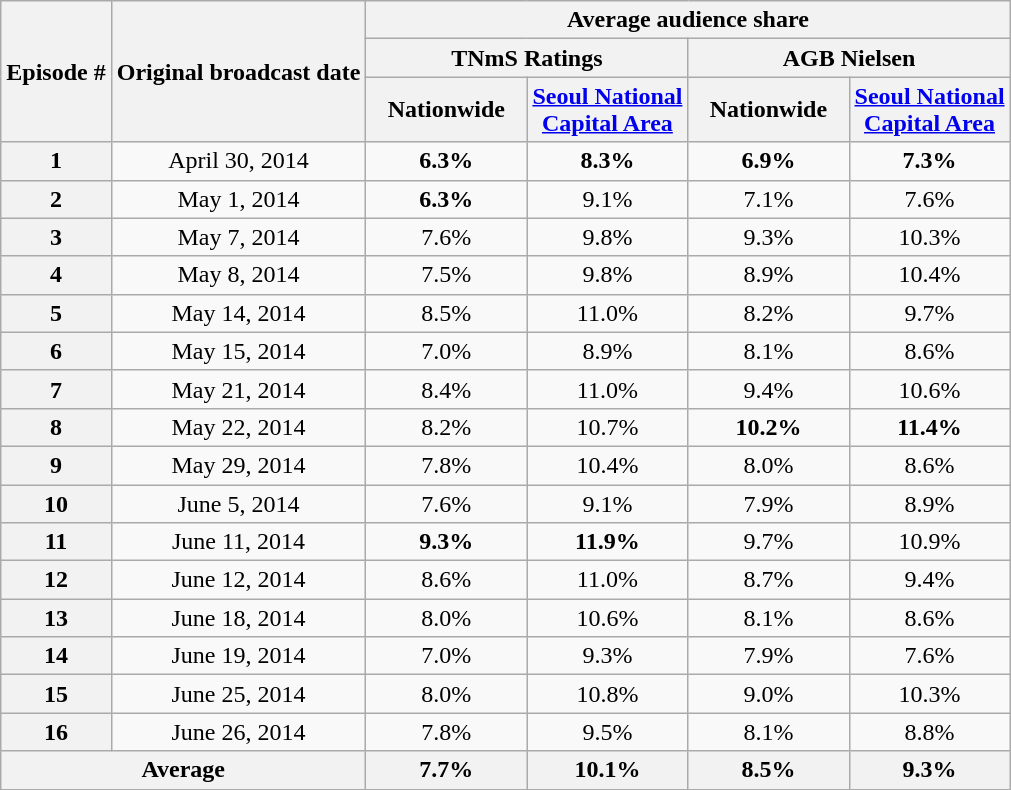<table class=wikitable style="text-align:center">
<tr>
<th rowspan="3">Episode #</th>
<th rowspan="3">Original broadcast date</th>
<th colspan="4">Average audience share</th>
</tr>
<tr>
<th colspan="2">TNmS Ratings</th>
<th colspan="2">AGB Nielsen</th>
</tr>
<tr>
<th width=100>Nationwide</th>
<th width=100><a href='#'>Seoul National Capital Area</a></th>
<th width=100>Nationwide</th>
<th width=100><a href='#'>Seoul National Capital Area</a></th>
</tr>
<tr>
<th>1</th>
<td>April 30, 2014</td>
<td><span><strong>6.3%</strong></span></td>
<td><span><strong>8.3%</strong></span></td>
<td><span><strong>6.9%</strong></span></td>
<td><span><strong>7.3%</strong></span></td>
</tr>
<tr>
<th>2</th>
<td>May 1, 2014</td>
<td><span><strong>6.3%</strong></span></td>
<td>9.1%</td>
<td>7.1%</td>
<td>7.6%</td>
</tr>
<tr>
<th>3</th>
<td>May 7, 2014</td>
<td>7.6%</td>
<td>9.8%</td>
<td>9.3%</td>
<td>10.3%</td>
</tr>
<tr>
<th>4</th>
<td>May 8, 2014</td>
<td>7.5%</td>
<td>9.8%</td>
<td>8.9%</td>
<td>10.4%</td>
</tr>
<tr>
<th>5</th>
<td>May 14, 2014</td>
<td>8.5%</td>
<td>11.0%</td>
<td>8.2%</td>
<td>9.7%</td>
</tr>
<tr>
<th>6</th>
<td>May 15, 2014</td>
<td>7.0%</td>
<td>8.9%</td>
<td>8.1%</td>
<td>8.6%</td>
</tr>
<tr>
<th>7</th>
<td>May 21, 2014</td>
<td>8.4%</td>
<td>11.0%</td>
<td>9.4%</td>
<td>10.6%</td>
</tr>
<tr>
<th>8</th>
<td>May 22, 2014</td>
<td>8.2%</td>
<td>10.7%</td>
<td><span><strong>10.2%</strong></span></td>
<td><span><strong>11.4%</strong></span></td>
</tr>
<tr>
<th>9</th>
<td>May 29, 2014</td>
<td>7.8%</td>
<td>10.4%</td>
<td>8.0%</td>
<td>8.6%</td>
</tr>
<tr>
<th>10</th>
<td>June 5, 2014</td>
<td>7.6%</td>
<td>9.1%</td>
<td>7.9%</td>
<td>8.9%</td>
</tr>
<tr>
<th>11</th>
<td>June 11, 2014</td>
<td><span><strong>9.3%</strong></span></td>
<td><span><strong>11.9%</strong></span></td>
<td>9.7%</td>
<td>10.9%</td>
</tr>
<tr>
<th>12</th>
<td>June 12, 2014</td>
<td>8.6%</td>
<td>11.0%</td>
<td>8.7%</td>
<td>9.4%</td>
</tr>
<tr>
<th>13</th>
<td>June 18, 2014</td>
<td>8.0%</td>
<td>10.6%</td>
<td>8.1%</td>
<td>8.6%</td>
</tr>
<tr>
<th>14</th>
<td>June 19, 2014</td>
<td>7.0%</td>
<td>9.3%</td>
<td>7.9%</td>
<td>7.6%</td>
</tr>
<tr>
<th>15</th>
<td>June 25, 2014</td>
<td>8.0%</td>
<td>10.8%</td>
<td>9.0%</td>
<td>10.3%</td>
</tr>
<tr>
<th>16</th>
<td>June 26, 2014</td>
<td>7.8%</td>
<td>9.5%</td>
<td>8.1%</td>
<td>8.8%</td>
</tr>
<tr>
<th colspan=2>Average</th>
<th>7.7%</th>
<th>10.1%</th>
<th>8.5%</th>
<th>9.3%</th>
</tr>
</table>
